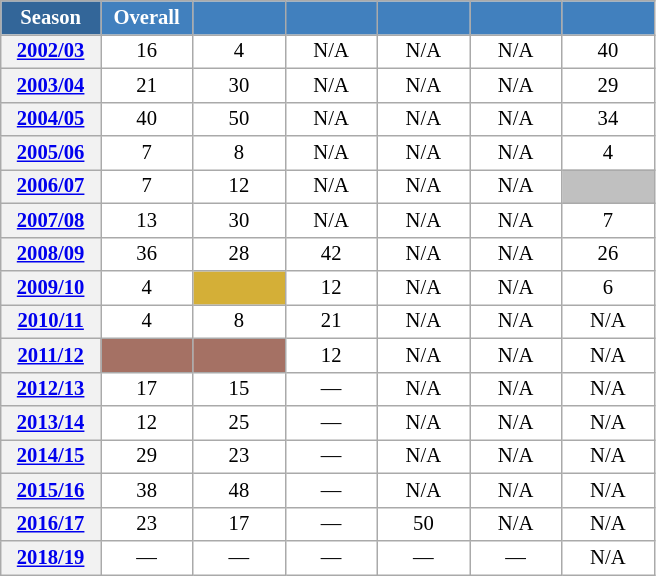<table class="wikitable" style="font-size:86%; text-align:center; border:grey solid 1px; border-collapse:collapse; background:#ffffff;">
<tr>
<th style="background-color:#369; color:white; width:60px;"> Season </th>
<th style="background-color:#4180be; color:white; width:55px;">Overall</th>
<th style="background-color:#4180be; color:white; width:55px;"></th>
<th style="background-color:#4180be; color:white; width:55px;"></th>
<th style="background-color:#4180be; color:white; width:55px;"></th>
<th style="background-color:#4180be; color:white; width:55px;"></th>
<th style="background-color:#4180be; color:white; width:55px;"></th>
</tr>
<tr>
<th scope=row align=center><a href='#'>2002/03</a></th>
<td align=center>16</td>
<td align=center>4</td>
<td align=center>N/A</td>
<td align=center>N/A</td>
<td align=center>N/A</td>
<td align=center>40</td>
</tr>
<tr>
<th scope=row align=center><a href='#'>2003/04</a></th>
<td align=center>21</td>
<td align=center>30</td>
<td align=center>N/A</td>
<td align=center>N/A</td>
<td align=center>N/A</td>
<td align=center>29</td>
</tr>
<tr>
<th scope=row align=center><a href='#'>2004/05</a></th>
<td align=center>40</td>
<td align=center>50</td>
<td align=center>N/A</td>
<td align=center>N/A</td>
<td align=center>N/A</td>
<td align=center>34</td>
</tr>
<tr>
<th scope=row align=center><a href='#'>2005/06</a></th>
<td align=center>7</td>
<td align=center>8</td>
<td align=center>N/A</td>
<td align=center>N/A</td>
<td align=center>N/A</td>
<td align=center>4</td>
</tr>
<tr>
<th scope=row align=center><a href='#'>2006/07</a></th>
<td align=center>7</td>
<td align=center>12</td>
<td align=center>N/A</td>
<td align=center>N/A</td>
<td align=center>N/A</td>
<td align=center bgcolor=silver></td>
</tr>
<tr>
<th scope=row align=center><a href='#'>2007/08</a></th>
<td align=center>13</td>
<td align=center>30</td>
<td align=center>N/A</td>
<td align=center>N/A</td>
<td align=center>N/A</td>
<td align=center>7</td>
</tr>
<tr>
<th scope=row align=center><a href='#'>2008/09</a></th>
<td align=center>36</td>
<td align=center>28</td>
<td align=center>42</td>
<td align=center>N/A</td>
<td align=center>N/A</td>
<td align=center>26</td>
</tr>
<tr>
<th scope=row align=center><a href='#'>2009/10</a></th>
<td align=center>4</td>
<td align=center bgcolor=#D4AF37></td>
<td align=center>12</td>
<td align=center>N/A</td>
<td align=center>N/A</td>
<td align=center>6</td>
</tr>
<tr>
<th scope=row align=center><a href='#'>2010/11</a></th>
<td align=center>4</td>
<td align=center>8</td>
<td align=center>21</td>
<td align=center>N/A</td>
<td align=center>N/A</td>
<td align=center>N/A</td>
</tr>
<tr>
<th scope=row align=center><a href='#'>2011/12</a></th>
<td align=center bgcolor=#A57164></td>
<td align=center bgcolor=#A57164></td>
<td align=center>12</td>
<td align=center>N/A</td>
<td align=center>N/A</td>
<td align=center>N/A</td>
</tr>
<tr>
<th scope=row align=center><a href='#'>2012/13</a></th>
<td align=center>17</td>
<td align=center>15</td>
<td align=center>—</td>
<td align=center>N/A</td>
<td align=center>N/A</td>
<td align=center>N/A</td>
</tr>
<tr>
<th scope=row align=center><a href='#'>2013/14</a></th>
<td align=center>12</td>
<td align=center>25</td>
<td align=center>—</td>
<td align=center>N/A</td>
<td align=center>N/A</td>
<td align=center>N/A</td>
</tr>
<tr>
<th scope=row align=center><a href='#'>2014/15</a></th>
<td align=center>29</td>
<td align=center>23</td>
<td align=center>—</td>
<td align=center>N/A</td>
<td align=center>N/A</td>
<td align=center>N/A</td>
</tr>
<tr>
<th scope=row align=center><a href='#'>2015/16</a></th>
<td align=center>38</td>
<td align=center>48</td>
<td align=center>—</td>
<td align=center>N/A</td>
<td align=center>N/A</td>
<td align=center>N/A</td>
</tr>
<tr>
<th scope=row align=center><a href='#'>2016/17</a></th>
<td align=center>23</td>
<td align=center>17</td>
<td align=center>—</td>
<td align=center>50</td>
<td align=center>N/A</td>
<td align=center>N/A</td>
</tr>
<tr>
<th scope=row align=center><a href='#'>2018/19</a></th>
<td align=center>—</td>
<td align=center>—</td>
<td align=center>—</td>
<td align=center>—</td>
<td align=center>—</td>
<td align=center>N/A</td>
</tr>
</table>
